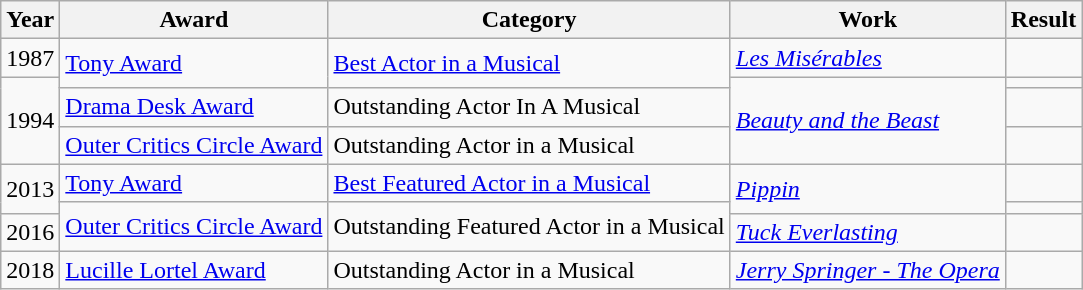<table class="wikitable">
<tr>
<th>Year</th>
<th>Award</th>
<th>Category</th>
<th>Work</th>
<th>Result</th>
</tr>
<tr>
<td align="center">1987</td>
<td rowspan="2"><a href='#'>Tony Award</a></td>
<td rowspan="2"><a href='#'>Best Actor in a Musical</a></td>
<td><em><a href='#'>Les Misérables</a></em></td>
<td></td>
</tr>
<tr>
<td rowspan="3" align="center">1994</td>
<td rowspan="3"><em><a href='#'>Beauty and the Beast</a></em></td>
<td></td>
</tr>
<tr>
<td><a href='#'>Drama Desk Award</a></td>
<td>Outstanding Actor In A Musical</td>
<td></td>
</tr>
<tr>
<td><a href='#'>Outer Critics Circle Award</a></td>
<td>Outstanding Actor in a Musical</td>
<td></td>
</tr>
<tr>
<td rowspan="2" align="center">2013</td>
<td><a href='#'>Tony Award</a></td>
<td><a href='#'>Best Featured Actor in a Musical</a></td>
<td rowspan="2"><em><a href='#'>Pippin</a></em></td>
<td></td>
</tr>
<tr>
<td rowspan="2"><a href='#'>Outer Critics Circle Award</a></td>
<td rowspan="2">Outstanding Featured Actor in a Musical</td>
<td></td>
</tr>
<tr>
<td align="center">2016</td>
<td><em><a href='#'>Tuck Everlasting</a></em></td>
<td></td>
</tr>
<tr>
<td align="center">2018</td>
<td><a href='#'>Lucille Lortel Award</a></td>
<td>Outstanding Actor in a Musical</td>
<td><em><a href='#'>Jerry Springer - The Opera</a></em></td>
<td></td>
</tr>
</table>
